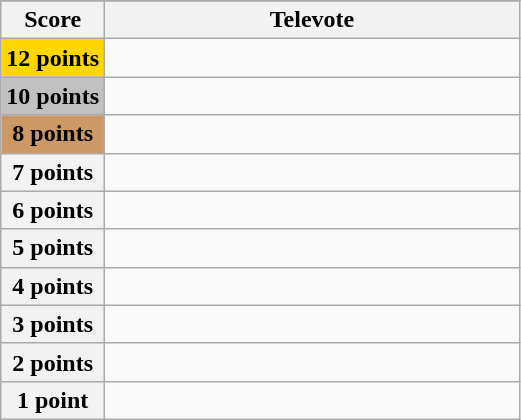<table class="wikitable">
<tr>
</tr>
<tr>
<th scope="col" width="20%">Score</th>
<th scope="col">Televote</th>
</tr>
<tr>
<th scope="row" style="background:gold">12 points</th>
<td></td>
</tr>
<tr>
<th scope="row" style="background:silver">10 points</th>
<td></td>
</tr>
<tr>
<th scope="row" style="background:#CC9966">8 points</th>
<td></td>
</tr>
<tr>
<th scope="row">7 points</th>
<td></td>
</tr>
<tr>
<th scope="row">6 points</th>
<td></td>
</tr>
<tr>
<th scope="row">5 points</th>
<td></td>
</tr>
<tr>
<th scope="row">4 points</th>
<td></td>
</tr>
<tr>
<th scope="row">3 points</th>
<td></td>
</tr>
<tr>
<th scope="row">2 points</th>
<td></td>
</tr>
<tr>
<th scope="row">1 point</th>
<td></td>
</tr>
</table>
